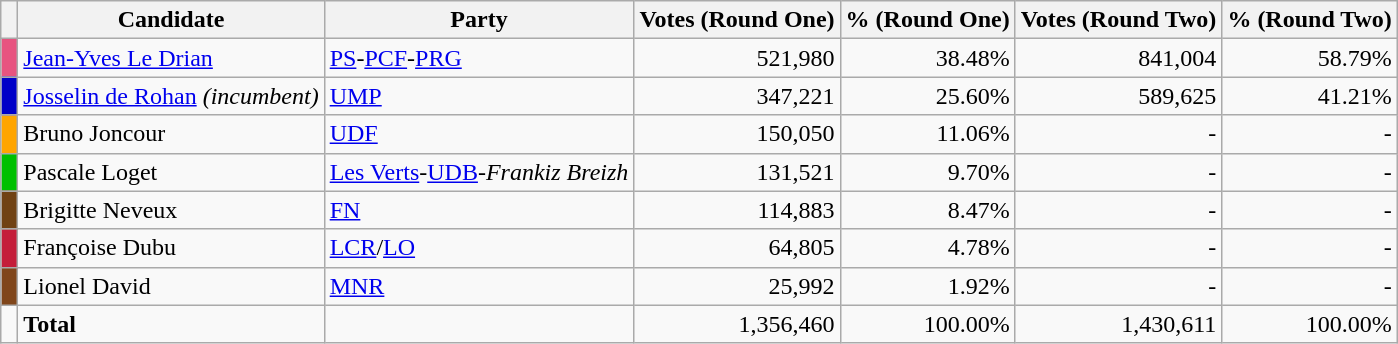<table class="wikitable" style="text-align:right">
<tr>
<th></th>
<th>Candidate</th>
<th>Party</th>
<th>Votes (Round One)</th>
<th>% (Round One)</th>
<th>Votes (Round Two)</th>
<th>% (Round Two)</th>
</tr>
<tr>
<td bgcolor="#E75480"> </td>
<td align=left><a href='#'>Jean-Yves Le Drian</a></td>
<td align=left><a href='#'>PS</a>-<a href='#'>PCF</a>-<a href='#'>PRG</a></td>
<td>521,980</td>
<td>38.48%</td>
<td>841,004</td>
<td>58.79%</td>
</tr>
<tr>
<td bgcolor="#0000c8"> </td>
<td align=left><a href='#'>Josselin de Rohan</a> <em>(incumbent)</em></td>
<td align=left><a href='#'>UMP</a></td>
<td>347,221</td>
<td>25.60%</td>
<td>589,625</td>
<td>41.21%</td>
</tr>
<tr>
<td bgcolor="orange"> </td>
<td align=left>Bruno Joncour</td>
<td align=left><a href='#'>UDF</a></td>
<td>150,050</td>
<td>11.06%</td>
<td>-</td>
<td>-</td>
</tr>
<tr>
<td bgcolor="#00c000"> </td>
<td align=left>Pascale Loget</td>
<td align=left><a href='#'>Les Verts</a>-<a href='#'>UDB</a>-<em>Frankiz Breizh</em></td>
<td>131,521</td>
<td>9.70%</td>
<td>-</td>
<td>-</td>
</tr>
<tr>
<td bgcolor="#704214"> </td>
<td align=left>Brigitte Neveux</td>
<td align=left><a href='#'>FN</a></td>
<td>114,883</td>
<td>8.47%</td>
<td>-</td>
<td>-</td>
</tr>
<tr>
<td bgcolor="#C41E3A"> </td>
<td align=left>Françoise Dubu</td>
<td align=left><a href='#'>LCR</a>/<a href='#'>LO</a></td>
<td>64,805</td>
<td>4.78%</td>
<td>-</td>
<td>-</td>
</tr>
<tr>
<td bgcolor="#80461B"> </td>
<td align=left>Lionel David</td>
<td align=left><a href='#'>MNR</a></td>
<td>25,992</td>
<td>1.92%</td>
<td>-</td>
<td>-</td>
</tr>
<tr>
<td></td>
<td align=left><strong>Total</strong></td>
<td align=left></td>
<td>1,356,460</td>
<td>100.00%</td>
<td>1,430,611</td>
<td>100.00%</td>
</tr>
</table>
